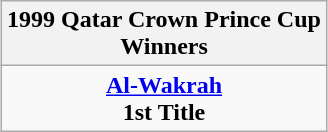<table class="wikitable" style="text-align: center; margin: 0 auto;">
<tr>
<th>1999 Qatar Crown Prince Cup <br> Winners</th>
</tr>
<tr>
<td><strong><a href='#'>Al-Wakrah</a></strong><br><strong>1st Title</strong></td>
</tr>
</table>
